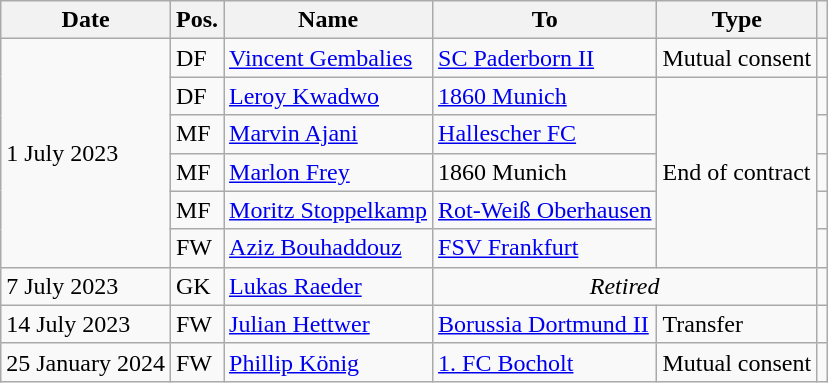<table class="wikitable">
<tr>
<th>Date</th>
<th>Pos.</th>
<th>Name</th>
<th>To</th>
<th>Type</th>
<th></th>
</tr>
<tr>
<td rowspan=6>1 July 2023</td>
<td>DF</td>
<td> <a href='#'>Vincent Gembalies</a></td>
<td><a href='#'>SC Paderborn II</a></td>
<td>Mutual consent</td>
<td></td>
</tr>
<tr>
<td>DF</td>
<td> <a href='#'>Leroy Kwadwo</a></td>
<td><a href='#'>1860 Munich</a></td>
<td rowspan=5>End of contract</td>
<td></td>
</tr>
<tr>
<td>MF</td>
<td> <a href='#'>Marvin Ajani</a></td>
<td><a href='#'>Hallescher FC</a></td>
<td></td>
</tr>
<tr>
<td>MF</td>
<td> <a href='#'>Marlon Frey</a></td>
<td>1860 Munich</td>
<td></td>
</tr>
<tr>
<td>MF</td>
<td> <a href='#'>Moritz Stoppelkamp</a></td>
<td><a href='#'>Rot-Weiß Oberhausen</a></td>
<td></td>
</tr>
<tr>
<td>FW</td>
<td> <a href='#'>Aziz Bouhaddouz</a></td>
<td><a href='#'>FSV Frankfurt</a></td>
<td></td>
</tr>
<tr>
<td>7 July 2023</td>
<td>GK</td>
<td> <a href='#'>Lukas Raeder</a></td>
<td colspan=2 align=center><em>Retired</em></td>
<td></td>
</tr>
<tr>
<td>14 July 2023</td>
<td>FW</td>
<td> <a href='#'>Julian Hettwer</a></td>
<td><a href='#'>Borussia Dortmund II</a></td>
<td>Transfer</td>
<td></td>
</tr>
<tr>
<td>25 January 2024</td>
<td>FW</td>
<td> <a href='#'>Phillip König</a></td>
<td><a href='#'>1. FC Bocholt</a></td>
<td>Mutual consent</td>
<td></td>
</tr>
</table>
